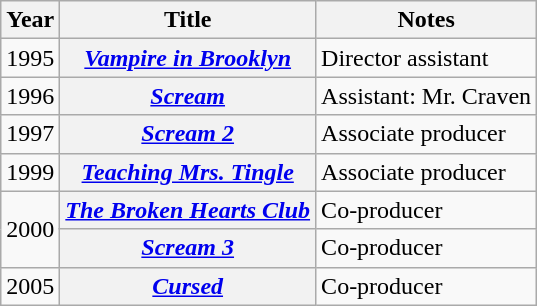<table class="wikitable plainrowheaders sortable">
<tr>
<th scope="col">Year</th>
<th scope="col">Title</th>
<th scope="col" class="unsortable">Notes</th>
</tr>
<tr>
<td>1995</td>
<th scope="row"><em><a href='#'>Vampire in Brooklyn</a></em></th>
<td>Director assistant</td>
</tr>
<tr>
<td>1996</td>
<th scope="row"><em><a href='#'>Scream</a></em></th>
<td>Assistant: Mr. Craven</td>
</tr>
<tr>
<td>1997</td>
<th scope="row"><em><a href='#'>Scream 2</a></em></th>
<td>Associate producer</td>
</tr>
<tr>
<td>1999</td>
<th scope="row"><em><a href='#'>Teaching Mrs. Tingle</a></em></th>
<td>Associate producer</td>
</tr>
<tr>
<td rowspan="2">2000</td>
<th scope="row"><em><a href='#'>The Broken Hearts Club</a></em></th>
<td>Co-producer</td>
</tr>
<tr>
<th scope=row><em><a href='#'>Scream 3</a></em></th>
<td>Co-producer</td>
</tr>
<tr>
<td>2005</td>
<th scope="row"><em><a href='#'>Cursed</a></em></th>
<td>Co-producer</td>
</tr>
</table>
